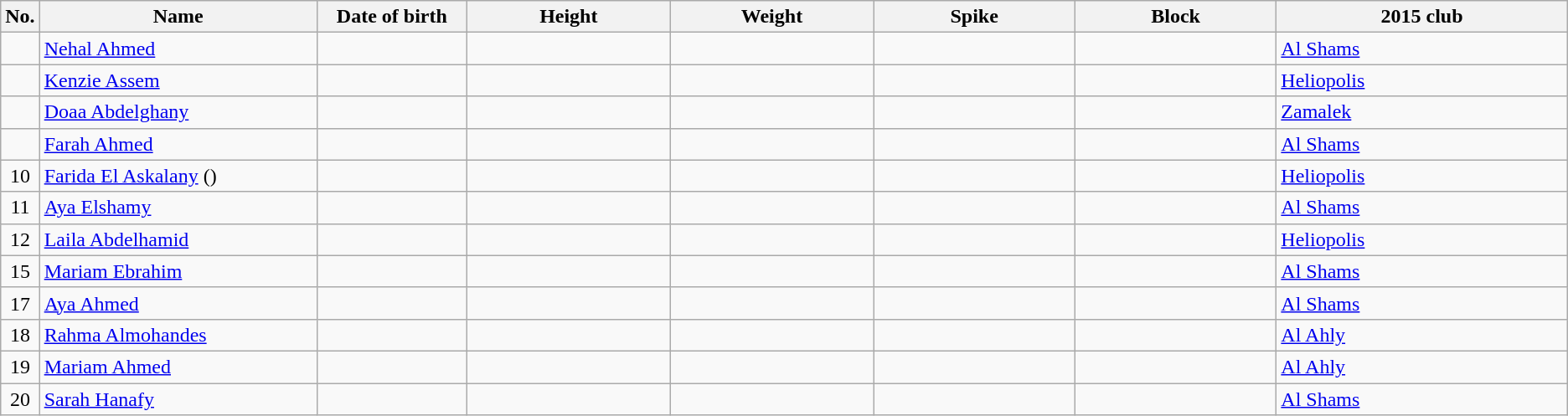<table class="wikitable sortable" style="text-align:center;">
<tr>
<th>No.</th>
<th style="width:15em">Name</th>
<th style="width:8em">Date of birth</th>
<th style="width:11em">Height</th>
<th style="width:11em">Weight</th>
<th style="width:11em">Spike</th>
<th style="width:11em">Block</th>
<th style="width:16em">2015 club</th>
</tr>
<tr>
<td></td>
<td align=left><a href='#'>Nehal Ahmed</a></td>
<td align=right></td>
<td></td>
<td></td>
<td></td>
<td></td>
<td align=left> <a href='#'>Al Shams</a></td>
</tr>
<tr>
<td></td>
<td align=left><a href='#'>Kenzie Assem</a></td>
<td align=right></td>
<td></td>
<td></td>
<td></td>
<td></td>
<td align=left> <a href='#'>Heliopolis</a></td>
</tr>
<tr>
<td></td>
<td align=left><a href='#'>Doaa Abdelghany</a></td>
<td align=right></td>
<td></td>
<td></td>
<td></td>
<td></td>
<td align=left> <a href='#'>Zamalek</a></td>
</tr>
<tr>
<td></td>
<td align=left><a href='#'>Farah Ahmed</a></td>
<td align=right></td>
<td></td>
<td></td>
<td></td>
<td></td>
<td align=left> <a href='#'>Al Shams</a></td>
</tr>
<tr>
<td>10</td>
<td align=left><a href='#'>Farida El Askalany</a> ()</td>
<td align=right></td>
<td></td>
<td></td>
<td></td>
<td></td>
<td align=left> <a href='#'>Heliopolis</a></td>
</tr>
<tr>
<td>11</td>
<td align=left><a href='#'>Aya Elshamy</a></td>
<td align=right></td>
<td></td>
<td></td>
<td></td>
<td></td>
<td align=left> <a href='#'>Al Shams</a></td>
</tr>
<tr>
<td>12</td>
<td align=left><a href='#'>Laila Abdelhamid</a></td>
<td align=right></td>
<td></td>
<td></td>
<td></td>
<td></td>
<td align=left> <a href='#'>Heliopolis</a></td>
</tr>
<tr>
<td>15</td>
<td align=left><a href='#'>Mariam Ebrahim</a></td>
<td align=right></td>
<td></td>
<td></td>
<td></td>
<td></td>
<td align=left> <a href='#'>Al Shams</a></td>
</tr>
<tr>
<td>17</td>
<td align=left><a href='#'>Aya Ahmed</a></td>
<td align=right></td>
<td></td>
<td></td>
<td></td>
<td></td>
<td align=left> <a href='#'>Al Shams</a></td>
</tr>
<tr>
<td>18</td>
<td align=left><a href='#'>Rahma Almohandes</a></td>
<td align=right></td>
<td></td>
<td></td>
<td></td>
<td></td>
<td align=left> <a href='#'>Al Ahly</a></td>
</tr>
<tr>
<td>19</td>
<td align=left><a href='#'>Mariam Ahmed</a></td>
<td align=right></td>
<td></td>
<td></td>
<td></td>
<td></td>
<td align=left> <a href='#'>Al Ahly</a></td>
</tr>
<tr>
<td>20</td>
<td align=left><a href='#'>Sarah Hanafy</a></td>
<td align=right></td>
<td></td>
<td></td>
<td></td>
<td></td>
<td align=left> <a href='#'>Al Shams</a></td>
</tr>
</table>
